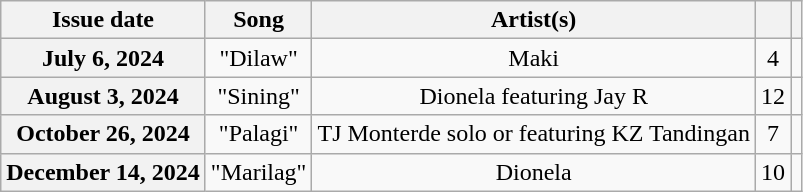<table class="wikitable plainrowheaders" style="text-align:center">
<tr>
<th scope="col">Issue date</th>
<th scope="col">Song</th>
<th scope="col">Artist(s)</th>
<th scope="col"></th>
<th scope="col" class="unsortable"></th>
</tr>
<tr>
<th scope="row">July 6, 2024</th>
<td>"Dilaw"</td>
<td>Maki</td>
<td>4</td>
<td></td>
</tr>
<tr>
<th scope="row">August 3, 2024</th>
<td>"Sining"</td>
<td>Dionela featuring Jay R</td>
<td>12</td>
<td></td>
</tr>
<tr>
<th scope="row">October 26, 2024</th>
<td>"Palagi"</td>
<td>TJ Monterde solo or featuring KZ Tandingan</td>
<td>7</td>
<td></td>
</tr>
<tr>
<th scope="row">December 14, 2024</th>
<td>"Marilag"</td>
<td>Dionela</td>
<td>10</td>
<td></td>
</tr>
</table>
